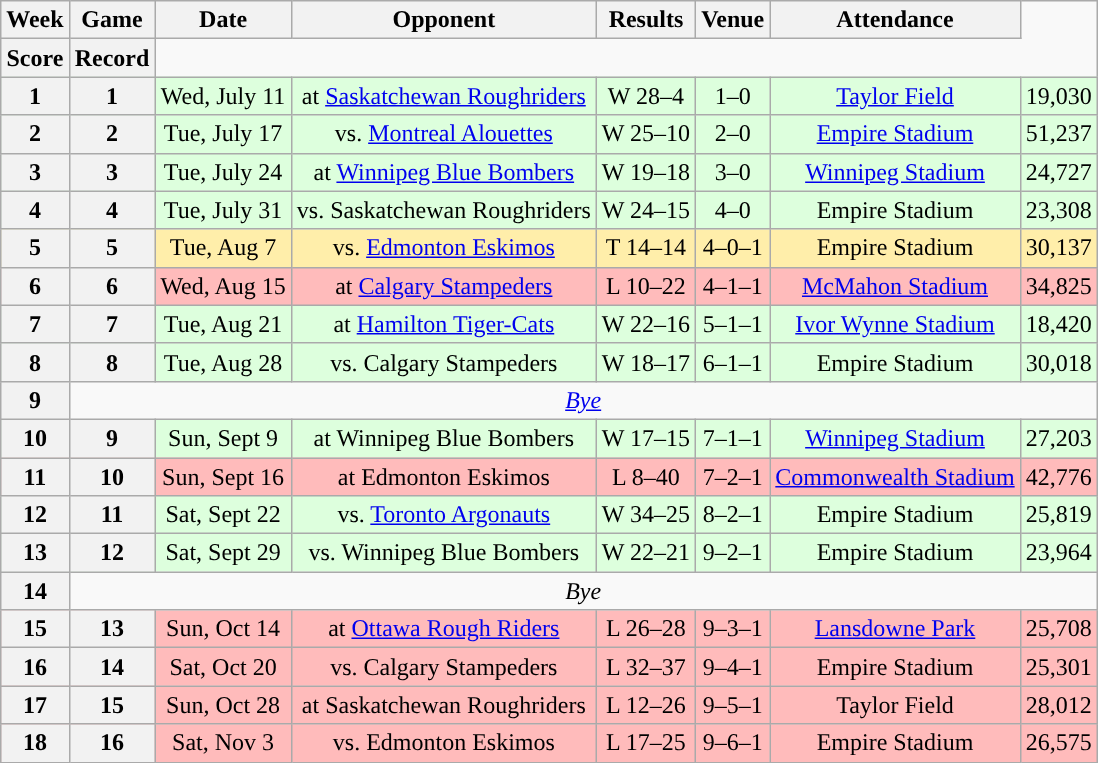<table class="wikitable" style="text-align:center">
<tr>
<th>Week</th>
<th>Game</th>
<th>Date</th>
<th>Opponent</th>
<th>Results</th>
<th>Venue</th>
<th>Attendance</th>
</tr>
<tr>
<th>Score</th>
<th>Record</th>
</tr>
<tr style="background:#ddffdd">
<th>1</th>
<th>1</th>
<td>Wed, July 11</td>
<td>at <a href='#'>Saskatchewan Roughriders</a></td>
<td>W 28–4</td>
<td>1–0</td>
<td><a href='#'>Taylor Field</a></td>
<td>19,030</td>
</tr>
<tr style="background:#ddffdd">
<th>2</th>
<th>2</th>
<td>Tue, July 17</td>
<td>vs. <a href='#'>Montreal Alouettes</a></td>
<td>W 25–10</td>
<td>2–0</td>
<td><a href='#'>Empire Stadium</a></td>
<td>51,237</td>
</tr>
<tr style="background:#ddffdd">
<th>3</th>
<th>3</th>
<td>Tue, July 24</td>
<td>at <a href='#'>Winnipeg Blue Bombers</a></td>
<td>W 19–18</td>
<td>3–0</td>
<td><a href='#'>Winnipeg Stadium</a></td>
<td>24,727</td>
</tr>
<tr style="background:#ddffdd">
<th>4</th>
<th>4</th>
<td>Tue, July 31</td>
<td>vs. Saskatchewan Roughriders</td>
<td>W 24–15</td>
<td>4–0</td>
<td>Empire Stadium</td>
<td>23,308</td>
</tr>
<tr style="background:#ffeeaa">
<th>5</th>
<th>5</th>
<td>Tue, Aug 7</td>
<td>vs. <a href='#'>Edmonton Eskimos</a></td>
<td>T 14–14</td>
<td>4–0–1</td>
<td>Empire Stadium</td>
<td>30,137</td>
</tr>
<tr style="background:#ffbbbb">
<th>6</th>
<th>6</th>
<td>Wed, Aug 15</td>
<td>at <a href='#'>Calgary Stampeders</a></td>
<td>L 10–22</td>
<td>4–1–1</td>
<td><a href='#'>McMahon Stadium</a></td>
<td>34,825</td>
</tr>
<tr style="background:#ddffdd">
<th>7</th>
<th>7</th>
<td>Tue, Aug 21</td>
<td>at <a href='#'>Hamilton Tiger-Cats</a></td>
<td>W 22–16</td>
<td>5–1–1</td>
<td><a href='#'>Ivor Wynne Stadium</a></td>
<td>18,420</td>
</tr>
<tr style="background:#ddffdd">
<th>8</th>
<th>8</th>
<td>Tue, Aug 28</td>
<td>vs. Calgary Stampeders</td>
<td>W 18–17</td>
<td>6–1–1</td>
<td>Empire Stadium</td>
<td>30,018</td>
</tr>
<tr>
<th>9</th>
<td colspan=7><em><a href='#'>Bye</a></em></td>
</tr>
<tr style="background:#ddffdd">
<th>10</th>
<th>9</th>
<td>Sun, Sept 9</td>
<td>at Winnipeg Blue Bombers</td>
<td>W 17–15</td>
<td>7–1–1</td>
<td><a href='#'>Winnipeg Stadium</a></td>
<td>27,203</td>
</tr>
<tr style="background:#ffbbbb">
<th>11</th>
<th>10</th>
<td>Sun, Sept 16</td>
<td>at Edmonton Eskimos</td>
<td>L 8–40</td>
<td>7–2–1</td>
<td><a href='#'>Commonwealth Stadium</a></td>
<td>42,776</td>
</tr>
<tr style="background:#ddffdd">
<th>12</th>
<th>11</th>
<td>Sat, Sept 22</td>
<td>vs. <a href='#'>Toronto Argonauts</a></td>
<td>W 34–25</td>
<td>8–2–1</td>
<td>Empire Stadium</td>
<td>25,819</td>
</tr>
<tr style="background:#ddffdd">
<th>13</th>
<th>12</th>
<td>Sat, Sept 29</td>
<td>vs. Winnipeg Blue Bombers</td>
<td>W 22–21</td>
<td>9–2–1</td>
<td>Empire Stadium</td>
<td>23,964</td>
</tr>
<tr>
<th>14</th>
<td colspan=7><em>Bye</em></td>
</tr>
<tr style="background:#ffbbbb">
<th>15</th>
<th>13</th>
<td>Sun, Oct 14</td>
<td>at <a href='#'>Ottawa Rough Riders</a></td>
<td>L 26–28</td>
<td>9–3–1</td>
<td><a href='#'>Lansdowne Park</a></td>
<td>25,708</td>
</tr>
<tr style="background:#ffbbbb">
<th>16</th>
<th>14</th>
<td>Sat, Oct 20</td>
<td>vs. Calgary Stampeders</td>
<td>L 32–37</td>
<td>9–4–1</td>
<td>Empire Stadium</td>
<td>25,301</td>
</tr>
<tr style="background:#ffbbbb">
<th>17</th>
<th>15</th>
<td>Sun, Oct 28</td>
<td>at Saskatchewan Roughriders</td>
<td>L 12–26</td>
<td>9–5–1</td>
<td>Taylor Field</td>
<td>28,012</td>
</tr>
<tr style="background:#ffbbbb">
<th>18</th>
<th>16</th>
<td>Sat, Nov 3</td>
<td>vs. Edmonton Eskimos</td>
<td>L 17–25</td>
<td>9–6–1</td>
<td>Empire Stadium</td>
<td>26,575</td>
</tr>
</table>
